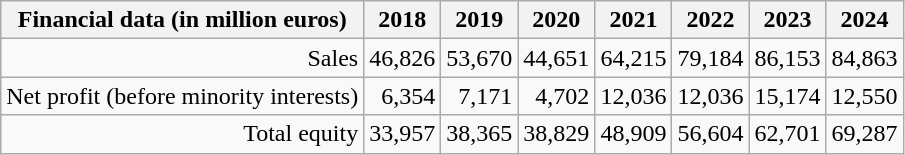<table class="wikitable" style="text-align: right;">
<tr>
<th>Financial data (in million euros)</th>
<th>2018</th>
<th>2019</th>
<th>2020</th>
<th>2021</th>
<th>2022</th>
<th>2023</th>
<th>2024</th>
</tr>
<tr>
<td>Sales</td>
<td>46,826</td>
<td>53,670</td>
<td>44,651</td>
<td>64,215</td>
<td>79,184</td>
<td>86,153</td>
<td>84,863</td>
</tr>
<tr>
<td>Net profit (before minority interests)</td>
<td>6,354</td>
<td>7,171</td>
<td>4,702</td>
<td>12,036</td>
<td>12,036</td>
<td>15,174</td>
<td>12,550</td>
</tr>
<tr>
<td>Total equity</td>
<td>33,957</td>
<td>38,365</td>
<td>38,829</td>
<td>48,909</td>
<td>56,604</td>
<td>62,701</td>
<td>69,287</td>
</tr>
</table>
